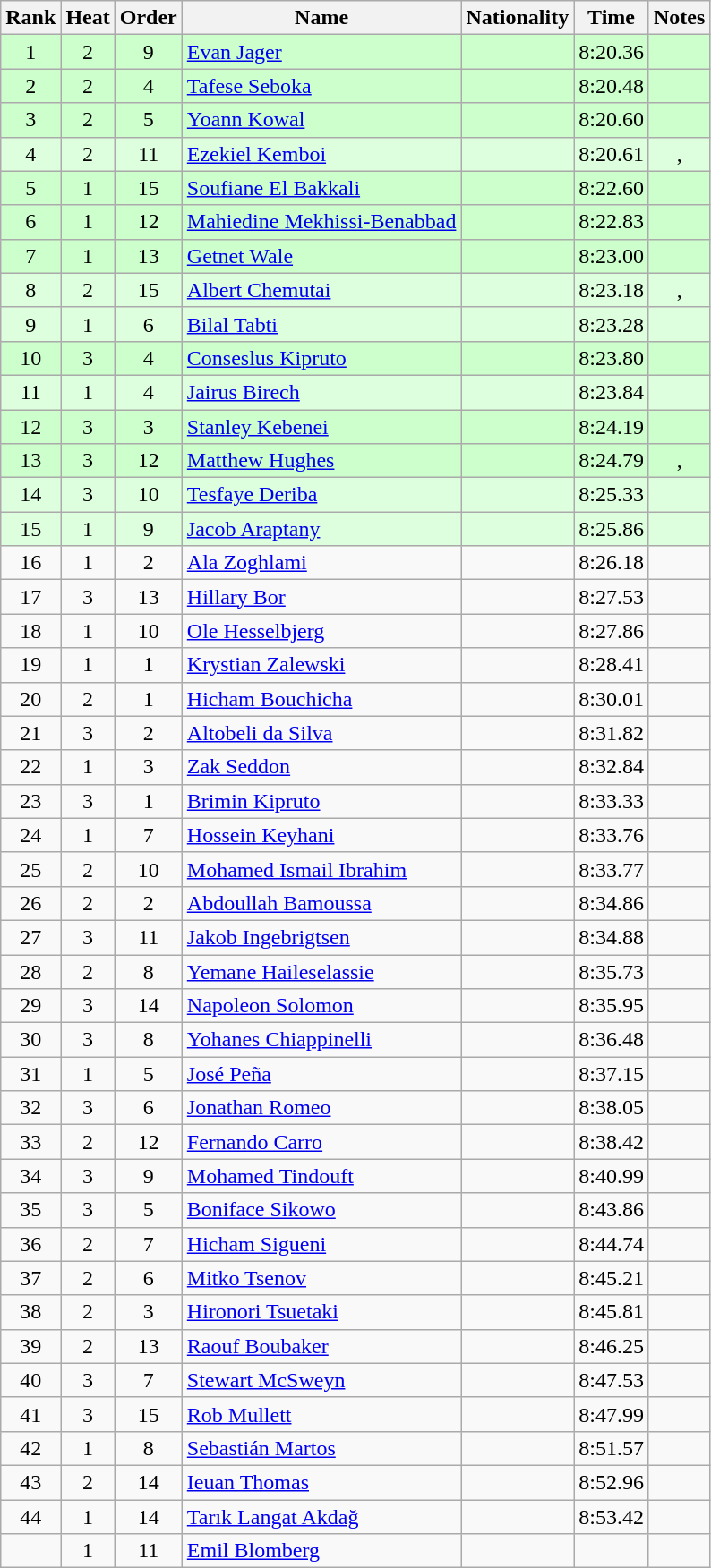<table class="wikitable sortable" style="text-align:center">
<tr>
<th>Rank</th>
<th>Heat</th>
<th>Order</th>
<th>Name</th>
<th>Nationality</th>
<th>Time</th>
<th>Notes</th>
</tr>
<tr bgcolor=ccffcc>
<td>1</td>
<td>2</td>
<td>9</td>
<td align=left><a href='#'>Evan Jager</a></td>
<td align=left></td>
<td>8:20.36</td>
<td></td>
</tr>
<tr bgcolor=ccffcc>
<td>2</td>
<td>2</td>
<td>4</td>
<td align=left><a href='#'>Tafese Seboka</a></td>
<td align=left></td>
<td>8:20.48</td>
<td></td>
</tr>
<tr bgcolor=ccffcc>
<td>3</td>
<td>2</td>
<td>5</td>
<td align=left><a href='#'>Yoann Kowal</a></td>
<td align=left></td>
<td>8:20.60</td>
<td></td>
</tr>
<tr bgcolor=ddffdd>
<td>4</td>
<td>2</td>
<td>11</td>
<td align=left><a href='#'>Ezekiel Kemboi</a></td>
<td align=left></td>
<td>8:20.61</td>
<td>, </td>
</tr>
<tr bgcolor=ccffcc>
<td>5</td>
<td>1</td>
<td>15</td>
<td align=left><a href='#'>Soufiane El Bakkali</a></td>
<td align=left></td>
<td>8:22.60</td>
<td></td>
</tr>
<tr bgcolor=ccffcc>
<td>6</td>
<td>1</td>
<td>12</td>
<td align=left><a href='#'>Mahiedine Mekhissi-Benabbad</a></td>
<td align=left></td>
<td>8:22.83</td>
<td></td>
</tr>
<tr bgcolor=ccffcc>
<td>7</td>
<td>1</td>
<td>13</td>
<td align=left><a href='#'>Getnet Wale</a></td>
<td align=left></td>
<td>8:23.00</td>
<td></td>
</tr>
<tr bgcolor=ddffdd>
<td>8</td>
<td>2</td>
<td>15</td>
<td align=left><a href='#'>Albert Chemutai</a></td>
<td align=left></td>
<td>8:23.18</td>
<td>, </td>
</tr>
<tr bgcolor=ddffdd>
<td>9</td>
<td>1</td>
<td>6</td>
<td align=left><a href='#'>Bilal Tabti</a></td>
<td align=left></td>
<td>8:23.28</td>
<td></td>
</tr>
<tr bgcolor=ccffcc>
<td>10</td>
<td>3</td>
<td>4</td>
<td align=left><a href='#'>Conseslus Kipruto</a></td>
<td align=left></td>
<td>8:23.80</td>
<td></td>
</tr>
<tr bgcolor=ddffdd>
<td>11</td>
<td>1</td>
<td>4</td>
<td align=left><a href='#'>Jairus Birech</a></td>
<td align=left></td>
<td>8:23.84</td>
<td></td>
</tr>
<tr bgcolor=ccffcc>
<td>12</td>
<td>3</td>
<td>3</td>
<td align=left><a href='#'>Stanley Kebenei</a></td>
<td align=left></td>
<td>8:24.19</td>
<td></td>
</tr>
<tr bgcolor=ccffcc>
<td>13</td>
<td>3</td>
<td>12</td>
<td align=left><a href='#'>Matthew Hughes</a></td>
<td align=left></td>
<td>8:24.79</td>
<td>, </td>
</tr>
<tr bgcolor=ddffdd>
<td>14</td>
<td>3</td>
<td>10</td>
<td align=left><a href='#'>Tesfaye Deriba</a></td>
<td align=left></td>
<td>8:25.33</td>
<td></td>
</tr>
<tr bgcolor=ddffdd>
<td>15</td>
<td>1</td>
<td>9</td>
<td align=left><a href='#'>Jacob Araptany</a></td>
<td align=left></td>
<td>8:25.86</td>
<td></td>
</tr>
<tr>
<td>16</td>
<td>1</td>
<td>2</td>
<td align=left><a href='#'>Ala Zoghlami</a></td>
<td align=left></td>
<td>8:26.18</td>
<td></td>
</tr>
<tr>
<td>17</td>
<td>3</td>
<td>13</td>
<td align=left><a href='#'>Hillary Bor</a></td>
<td align=left></td>
<td>8:27.53</td>
<td></td>
</tr>
<tr>
<td>18</td>
<td>1</td>
<td>10</td>
<td align=left><a href='#'>Ole Hesselbjerg</a></td>
<td align=left></td>
<td>8:27.86</td>
<td></td>
</tr>
<tr>
<td>19</td>
<td>1</td>
<td>1</td>
<td align=left><a href='#'>Krystian Zalewski</a></td>
<td align=left></td>
<td>8:28.41</td>
<td></td>
</tr>
<tr>
<td>20</td>
<td>2</td>
<td>1</td>
<td align=left><a href='#'>Hicham Bouchicha</a></td>
<td align=left></td>
<td>8:30.01</td>
<td></td>
</tr>
<tr>
<td>21</td>
<td>3</td>
<td>2</td>
<td align=left><a href='#'>Altobeli da Silva</a></td>
<td align=left></td>
<td>8:31.82</td>
<td></td>
</tr>
<tr>
<td>22</td>
<td>1</td>
<td>3</td>
<td align=left><a href='#'>Zak Seddon</a></td>
<td align=left></td>
<td>8:32.84</td>
<td></td>
</tr>
<tr>
<td>23</td>
<td>3</td>
<td>1</td>
<td align=left><a href='#'>Brimin Kipruto</a></td>
<td align=left></td>
<td>8:33.33</td>
<td></td>
</tr>
<tr>
<td>24</td>
<td>1</td>
<td>7</td>
<td align=left><a href='#'>Hossein Keyhani</a></td>
<td align=left></td>
<td>8:33.76</td>
<td><strong></strong></td>
</tr>
<tr>
<td>25</td>
<td>2</td>
<td>10</td>
<td align=left><a href='#'>Mohamed Ismail Ibrahim</a></td>
<td align=left></td>
<td>8:33.77</td>
<td></td>
</tr>
<tr>
<td>26</td>
<td>2</td>
<td>2</td>
<td align=left><a href='#'>Abdoullah Bamoussa</a></td>
<td align=left></td>
<td>8:34.86</td>
<td></td>
</tr>
<tr>
<td>27</td>
<td>3</td>
<td>11</td>
<td align=left><a href='#'>Jakob Ingebrigtsen</a></td>
<td align=left></td>
<td>8:34.88</td>
<td></td>
</tr>
<tr>
<td>28</td>
<td>2</td>
<td>8</td>
<td align=left><a href='#'>Yemane Haileselassie</a></td>
<td align=left></td>
<td>8:35.73</td>
<td></td>
</tr>
<tr>
<td>29</td>
<td>3</td>
<td>14</td>
<td align=left><a href='#'>Napoleon Solomon</a></td>
<td align=left></td>
<td>8:35.95</td>
<td></td>
</tr>
<tr>
<td>30</td>
<td>3</td>
<td>8</td>
<td align=left><a href='#'>Yohanes Chiappinelli</a></td>
<td align=left></td>
<td>8:36.48</td>
<td></td>
</tr>
<tr>
<td>31</td>
<td>1</td>
<td>5</td>
<td align=left><a href='#'>José Peña</a></td>
<td align=left></td>
<td>8:37.15</td>
<td></td>
</tr>
<tr>
<td>32</td>
<td>3</td>
<td>6</td>
<td align=left><a href='#'>Jonathan Romeo</a></td>
<td align=left></td>
<td>8:38.05</td>
<td></td>
</tr>
<tr>
<td>33</td>
<td>2</td>
<td>12</td>
<td align=left><a href='#'>Fernando Carro</a></td>
<td align=left></td>
<td>8:38.42</td>
<td></td>
</tr>
<tr>
<td>34</td>
<td>3</td>
<td>9</td>
<td align=left><a href='#'>Mohamed Tindouft</a></td>
<td align=left></td>
<td>8:40.99</td>
<td></td>
</tr>
<tr>
<td>35</td>
<td>3</td>
<td>5</td>
<td align=left><a href='#'>Boniface Sikowo</a></td>
<td align=left></td>
<td>8:43.86</td>
<td></td>
</tr>
<tr>
<td>36</td>
<td>2</td>
<td>7</td>
<td align=left><a href='#'>Hicham Sigueni</a></td>
<td align=left></td>
<td>8:44.74</td>
<td></td>
</tr>
<tr>
<td>37</td>
<td>2</td>
<td>6</td>
<td align=left><a href='#'>Mitko Tsenov</a></td>
<td align=left></td>
<td>8:45.21</td>
<td></td>
</tr>
<tr>
<td>38</td>
<td>2</td>
<td>3</td>
<td align=left><a href='#'>Hironori Tsuetaki</a></td>
<td align=left></td>
<td>8:45.81</td>
<td></td>
</tr>
<tr>
<td>39</td>
<td>2</td>
<td>13</td>
<td align=left><a href='#'>Raouf Boubaker</a></td>
<td align=left></td>
<td>8:46.25</td>
<td></td>
</tr>
<tr>
<td>40</td>
<td>3</td>
<td>7</td>
<td align=left><a href='#'>Stewart McSweyn</a></td>
<td align=left></td>
<td>8:47.53</td>
<td></td>
</tr>
<tr>
<td>41</td>
<td>3</td>
<td>15</td>
<td align=left><a href='#'>Rob Mullett</a></td>
<td align=left></td>
<td>8:47.99</td>
<td></td>
</tr>
<tr>
<td>42</td>
<td>1</td>
<td>8</td>
<td align=left><a href='#'>Sebastián Martos</a></td>
<td align=left></td>
<td>8:51.57</td>
<td></td>
</tr>
<tr>
<td>43</td>
<td>2</td>
<td>14</td>
<td align=left><a href='#'>Ieuan Thomas</a></td>
<td align=left></td>
<td>8:52.96</td>
<td></td>
</tr>
<tr>
<td>44</td>
<td>1</td>
<td>14</td>
<td align=left><a href='#'>Tarık Langat Akdağ</a></td>
<td align=left></td>
<td>8:53.42</td>
<td></td>
</tr>
<tr>
<td></td>
<td>1</td>
<td>11</td>
<td align=left><a href='#'>Emil Blomberg</a></td>
<td align=left></td>
<td></td>
<td></td>
</tr>
</table>
